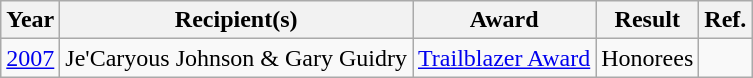<table class="wikitable">
<tr>
<th>Year</th>
<th>Recipient(s)</th>
<th>Award</th>
<th>Result</th>
<th>Ref.</th>
</tr>
<tr>
<td><a href='#'>2007</a></td>
<td>Je'Caryous Johnson & Gary Guidry</td>
<td><a href='#'>Trailblazer Award</a></td>
<td>Honorees</td>
<td></td>
</tr>
</table>
